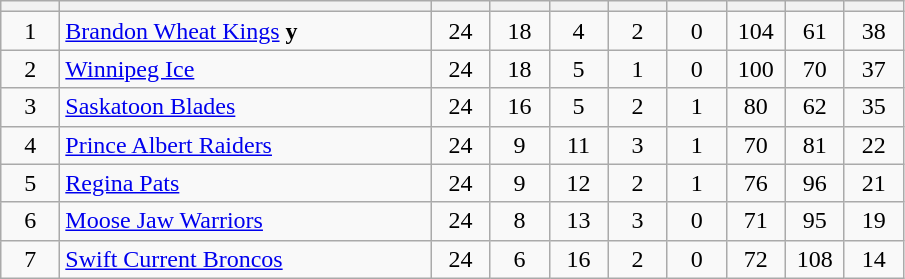<table class="wikitable sortable">
<tr>
<th style="width:2em"></th>
<th style="width:15em;" class="unsortable"></th>
<th style="width:2em;"></th>
<th style="width:2em;"></th>
<th style="width:2em;"></th>
<th style="width:2em;"></th>
<th style="width:2em;"></th>
<th style="width:2em;"></th>
<th style="width:2em;"></th>
<th style="width:2em;"></th>
</tr>
<tr style="text-align: center;">
<td>1</td>
<td style="text-align:left;"><a href='#'>Brandon Wheat Kings</a> <strong>y</strong></td>
<td>24</td>
<td>18</td>
<td>4</td>
<td>2</td>
<td>0</td>
<td>104</td>
<td>61</td>
<td>38</td>
</tr>
<tr style="text-align: center;">
<td>2</td>
<td style="text-align:left;"><a href='#'>Winnipeg Ice</a></td>
<td>24</td>
<td>18</td>
<td>5</td>
<td>1</td>
<td>0</td>
<td>100</td>
<td>70</td>
<td>37</td>
</tr>
<tr style="text-align: center;">
<td>3</td>
<td style="text-align:left;"><a href='#'>Saskatoon Blades</a></td>
<td>24</td>
<td>16</td>
<td>5</td>
<td>2</td>
<td>1</td>
<td>80</td>
<td>62</td>
<td>35</td>
</tr>
<tr style="text-align: center;">
<td>4</td>
<td style="text-align:left;"><a href='#'>Prince Albert Raiders</a></td>
<td>24</td>
<td>9</td>
<td>11</td>
<td>3</td>
<td>1</td>
<td>70</td>
<td>81</td>
<td>22</td>
</tr>
<tr style="text-align: center;">
<td>5</td>
<td style="text-align:left;"><a href='#'>Regina Pats</a></td>
<td>24</td>
<td>9</td>
<td>12</td>
<td>2</td>
<td>1</td>
<td>76</td>
<td>96</td>
<td>21</td>
</tr>
<tr style="text-align: center;">
<td>6</td>
<td style="text-align:left;"><a href='#'>Moose Jaw Warriors</a></td>
<td>24</td>
<td>8</td>
<td>13</td>
<td>3</td>
<td>0</td>
<td>71</td>
<td>95</td>
<td>19</td>
</tr>
<tr style="text-align: center;">
<td>7</td>
<td style="text-align:left;"><a href='#'>Swift Current Broncos</a></td>
<td>24</td>
<td>6</td>
<td>16</td>
<td>2</td>
<td>0</td>
<td>72</td>
<td>108</td>
<td>14</td>
</tr>
</table>
